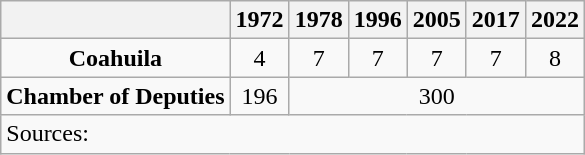<table class="wikitable" style="text-align: center">
<tr>
<th></th>
<th>1972</th>
<th>1978</th>
<th>1996</th>
<th>2005</th>
<th>2017</th>
<th>2022</th>
</tr>
<tr>
<td><strong>Coahuila</strong></td>
<td>4</td>
<td>7</td>
<td>7</td>
<td>7</td>
<td>7</td>
<td>8</td>
</tr>
<tr>
<td><strong>Chamber of Deputies</strong></td>
<td>196</td>
<td colspan=5>300</td>
</tr>
<tr>
<td colspan=7 style="text-align: left">Sources: </td>
</tr>
</table>
